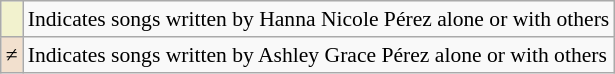<table class="wikitable" style="font-size:90%;">
<tr>
<td style="background-color:#F2F2CE"> </td>
<td>Indicates songs written by Hanna Nicole Pérez alone or with others</td>
</tr>
<tr>
<td style="background-color:#F2E0CE">≠</td>
<td>Indicates songs written by Ashley Grace Pérez alone or with others</td>
</tr>
</table>
